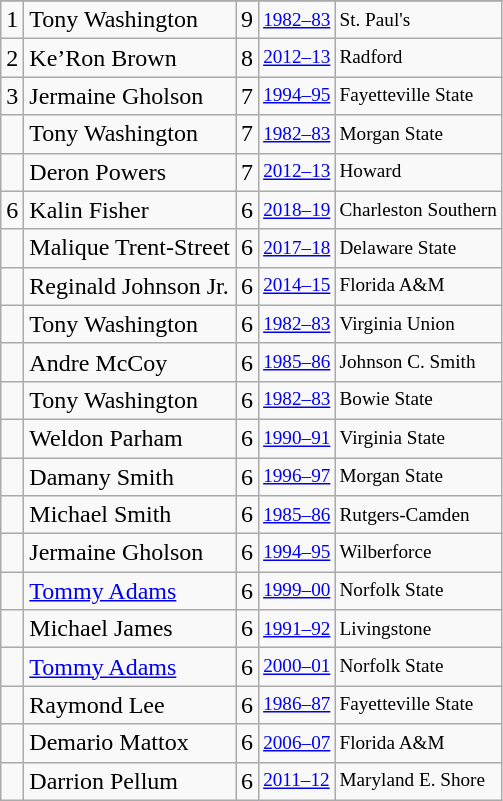<table class="wikitable">
<tr>
</tr>
<tr>
<td>1</td>
<td>Tony Washington</td>
<td>9</td>
<td style="font-size:80%;"><a href='#'>1982–83</a></td>
<td style="font-size:80%;">St. Paul's</td>
</tr>
<tr>
<td>2</td>
<td>Ke’Ron Brown</td>
<td>8</td>
<td style="font-size:80%;"><a href='#'>2012–13</a></td>
<td style="font-size:80%;">Radford</td>
</tr>
<tr>
<td>3</td>
<td>Jermaine Gholson</td>
<td>7</td>
<td style="font-size:80%;"><a href='#'>1994–95</a></td>
<td style="font-size:80%;">Fayetteville State</td>
</tr>
<tr>
<td></td>
<td>Tony Washington</td>
<td>7</td>
<td style="font-size:80%;"><a href='#'>1982–83</a></td>
<td style="font-size:80%;">Morgan State</td>
</tr>
<tr>
<td></td>
<td>Deron Powers</td>
<td>7</td>
<td style="font-size:80%;"><a href='#'>2012–13</a></td>
<td style="font-size:80%;">Howard</td>
</tr>
<tr>
<td>6</td>
<td>Kalin Fisher</td>
<td>6</td>
<td style="font-size:80%;"><a href='#'>2018–19</a></td>
<td style="font-size:80%;">Charleston Southern</td>
</tr>
<tr>
<td></td>
<td>Malique Trent-Street</td>
<td>6</td>
<td style="font-size:80%;"><a href='#'>2017–18</a></td>
<td style="font-size:80%;">Delaware State</td>
</tr>
<tr>
<td></td>
<td>Reginald Johnson Jr.</td>
<td>6</td>
<td style="font-size:80%;"><a href='#'>2014–15</a></td>
<td style="font-size:80%;">Florida A&M</td>
</tr>
<tr>
<td></td>
<td>Tony Washington</td>
<td>6</td>
<td style="font-size:80%;"><a href='#'>1982–83</a></td>
<td style="font-size:80%;">Virginia Union</td>
</tr>
<tr>
<td></td>
<td>Andre McCoy</td>
<td>6</td>
<td style="font-size:80%;"><a href='#'>1985–86</a></td>
<td style="font-size:80%;">Johnson C. Smith</td>
</tr>
<tr>
<td></td>
<td>Tony Washington</td>
<td>6</td>
<td style="font-size:80%;"><a href='#'>1982–83</a></td>
<td style="font-size:80%;">Bowie State</td>
</tr>
<tr>
<td></td>
<td>Weldon Parham</td>
<td>6</td>
<td style="font-size:80%;"><a href='#'>1990–91</a></td>
<td style="font-size:80%;">Virginia State</td>
</tr>
<tr>
<td></td>
<td>Damany Smith</td>
<td>6</td>
<td style="font-size:80%;"><a href='#'>1996–97</a></td>
<td style="font-size:80%;">Morgan State</td>
</tr>
<tr>
<td></td>
<td>Michael Smith</td>
<td>6</td>
<td style="font-size:80%;"><a href='#'>1985–86</a></td>
<td style="font-size:80%;">Rutgers-Camden</td>
</tr>
<tr>
<td></td>
<td>Jermaine Gholson</td>
<td>6</td>
<td style="font-size:80%;"><a href='#'>1994–95</a></td>
<td style="font-size:80%;">Wilberforce</td>
</tr>
<tr>
<td></td>
<td><a href='#'>Tommy Adams</a></td>
<td>6</td>
<td style="font-size:80%;"><a href='#'>1999–00</a></td>
<td style="font-size:80%;">Norfolk State</td>
</tr>
<tr>
<td></td>
<td>Michael James</td>
<td>6</td>
<td style="font-size:80%;"><a href='#'>1991–92</a></td>
<td style="font-size:80%;">Livingstone</td>
</tr>
<tr>
<td></td>
<td><a href='#'>Tommy Adams</a></td>
<td>6</td>
<td style="font-size:80%;"><a href='#'>2000–01</a></td>
<td style="font-size:80%;">Norfolk State</td>
</tr>
<tr>
<td></td>
<td>Raymond Lee</td>
<td>6</td>
<td style="font-size:80%;"><a href='#'>1986–87</a></td>
<td style="font-size:80%;">Fayetteville State</td>
</tr>
<tr>
<td></td>
<td>Demario Mattox</td>
<td>6</td>
<td style="font-size:80%;"><a href='#'>2006–07</a></td>
<td style="font-size:80%;">Florida A&M</td>
</tr>
<tr>
<td></td>
<td>Darrion Pellum</td>
<td>6</td>
<td style="font-size:80%;"><a href='#'>2011–12</a></td>
<td style="font-size:80%;">Maryland E. Shore</td>
</tr>
</table>
